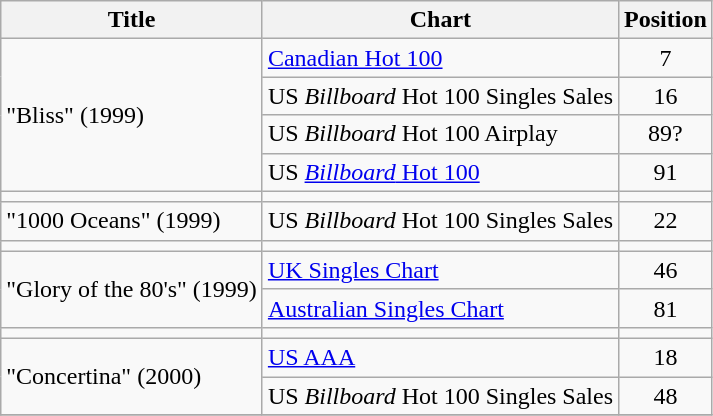<table class="wikitable">
<tr>
<th>Title</th>
<th>Chart</th>
<th>Position</th>
</tr>
<tr>
<td rowspan="4">"Bliss" (1999)</td>
<td><a href='#'>Canadian Hot 100</a></td>
<td align="center">7</td>
</tr>
<tr>
<td>US <em>Billboard</em> Hot 100 Singles Sales</td>
<td align="center">16</td>
</tr>
<tr>
<td>US <em>Billboard</em> Hot 100 Airplay</td>
<td align="center">89?</td>
</tr>
<tr>
<td>US <a href='#'><em>Billboard</em> Hot 100</a></td>
<td align="center">91</td>
</tr>
<tr>
<td></td>
<td></td>
<td></td>
</tr>
<tr>
<td>"1000 Oceans" (1999)</td>
<td>US <em>Billboard</em> Hot 100 Singles Sales</td>
<td align="center">22</td>
</tr>
<tr>
<td></td>
<td></td>
<td></td>
</tr>
<tr>
<td rowspan="2">"Glory of the 80's" (1999)</td>
<td><a href='#'>UK Singles Chart</a></td>
<td align="center">46</td>
</tr>
<tr>
<td><a href='#'>Australian Singles Chart</a></td>
<td align="center">81</td>
</tr>
<tr>
<td></td>
<td></td>
<td></td>
</tr>
<tr>
<td rowspan="2">"Concertina" (2000)</td>
<td><a href='#'>US AAA</a></td>
<td align="center">18</td>
</tr>
<tr>
<td>US <em>Billboard</em> Hot 100 Singles Sales</td>
<td align="center">48</td>
</tr>
<tr>
</tr>
</table>
